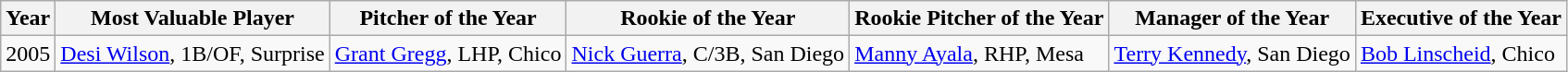<table class="wikitable">
<tr>
<th>Year</th>
<th>Most Valuable Player</th>
<th>Pitcher of the Year</th>
<th>Rookie of the Year</th>
<th>Rookie Pitcher of the Year</th>
<th>Manager of the Year</th>
<th>Executive of the Year</th>
</tr>
<tr>
<td>2005</td>
<td><a href='#'>Desi Wilson</a>, 1B/OF, Surprise</td>
<td><a href='#'>Grant Gregg</a>, LHP, Chico</td>
<td><a href='#'>Nick Guerra</a>, C/3B, San Diego</td>
<td><a href='#'>Manny Ayala</a>, RHP, Mesa</td>
<td><a href='#'>Terry Kennedy</a>, San Diego</td>
<td><a href='#'>Bob Linscheid</a>, Chico</td>
</tr>
</table>
